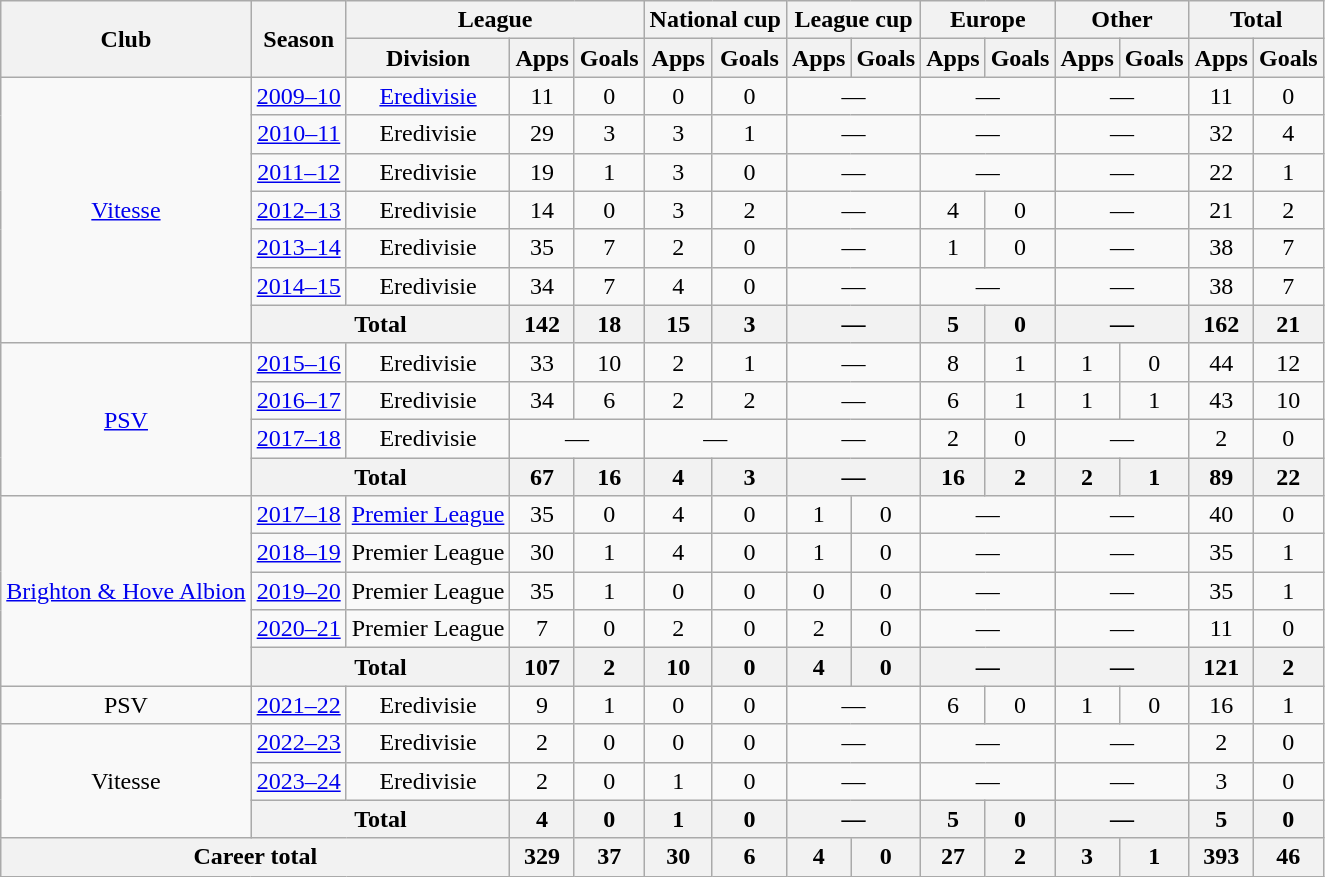<table class=wikitable style=text-align:center>
<tr>
<th rowspan="2">Club</th>
<th rowspan="2">Season</th>
<th colspan="3">League</th>
<th colspan="2">National cup</th>
<th colspan="2">League cup</th>
<th colspan="2">Europe</th>
<th colspan="2">Other</th>
<th colspan="2">Total</th>
</tr>
<tr>
<th>Division</th>
<th>Apps</th>
<th>Goals</th>
<th>Apps</th>
<th>Goals</th>
<th>Apps</th>
<th>Goals</th>
<th>Apps</th>
<th>Goals</th>
<th>Apps</th>
<th>Goals</th>
<th>Apps</th>
<th>Goals</th>
</tr>
<tr>
<td rowspan="7"><a href='#'>Vitesse</a></td>
<td><a href='#'>2009–10</a></td>
<td><a href='#'>Eredivisie</a></td>
<td>11</td>
<td>0</td>
<td>0</td>
<td>0</td>
<td colspan="2">—</td>
<td colspan="2">—</td>
<td colspan="2">—</td>
<td>11</td>
<td>0</td>
</tr>
<tr>
<td><a href='#'>2010–11</a></td>
<td>Eredivisie</td>
<td>29</td>
<td>3</td>
<td>3</td>
<td>1</td>
<td colspan="2">—</td>
<td colspan="2">—</td>
<td colspan="2">—</td>
<td>32</td>
<td>4</td>
</tr>
<tr>
<td><a href='#'>2011–12</a></td>
<td>Eredivisie</td>
<td>19</td>
<td>1</td>
<td>3</td>
<td>0</td>
<td colspan="2">—</td>
<td colspan="2">—</td>
<td colspan="2">—</td>
<td>22</td>
<td>1</td>
</tr>
<tr>
<td><a href='#'>2012–13</a></td>
<td>Eredivisie</td>
<td>14</td>
<td>0</td>
<td>3</td>
<td>2</td>
<td colspan="2">—</td>
<td>4</td>
<td>0</td>
<td colspan="2">—</td>
<td>21</td>
<td>2</td>
</tr>
<tr>
<td><a href='#'>2013–14</a></td>
<td>Eredivisie</td>
<td>35</td>
<td>7</td>
<td>2</td>
<td>0</td>
<td colspan="2">—</td>
<td>1</td>
<td>0</td>
<td colspan="2">—</td>
<td>38</td>
<td>7</td>
</tr>
<tr>
<td><a href='#'>2014–15</a></td>
<td>Eredivisie</td>
<td>34</td>
<td>7</td>
<td>4</td>
<td>0</td>
<td colspan="2">—</td>
<td colspan="2">—</td>
<td colspan="2">—</td>
<td>38</td>
<td>7</td>
</tr>
<tr>
<th colspan="2">Total</th>
<th>142</th>
<th>18</th>
<th>15</th>
<th>3</th>
<th colspan="2">—</th>
<th>5</th>
<th>0</th>
<th colspan="2">—</th>
<th>162</th>
<th>21</th>
</tr>
<tr>
<td rowspan="4"><a href='#'>PSV</a></td>
<td><a href='#'>2015–16</a></td>
<td>Eredivisie</td>
<td>33</td>
<td>10</td>
<td>2</td>
<td>1</td>
<td colspan="2">—</td>
<td>8</td>
<td>1</td>
<td>1</td>
<td>0</td>
<td>44</td>
<td>12</td>
</tr>
<tr>
<td><a href='#'>2016–17</a></td>
<td>Eredivisie</td>
<td>34</td>
<td>6</td>
<td>2</td>
<td>2</td>
<td colspan="2">—</td>
<td>6</td>
<td>1</td>
<td>1</td>
<td>1</td>
<td>43</td>
<td>10</td>
</tr>
<tr>
<td><a href='#'>2017–18</a></td>
<td>Eredivisie</td>
<td colspan="2">—</td>
<td colspan="2">—</td>
<td colspan="2">—</td>
<td>2</td>
<td>0</td>
<td colspan="2">—</td>
<td>2</td>
<td>0</td>
</tr>
<tr>
<th colspan="2">Total</th>
<th>67</th>
<th>16</th>
<th>4</th>
<th>3</th>
<th colspan="2">—</th>
<th>16</th>
<th>2</th>
<th>2</th>
<th>1</th>
<th>89</th>
<th>22</th>
</tr>
<tr>
<td rowspan="5"><a href='#'>Brighton & Hove Albion</a></td>
<td><a href='#'>2017–18</a></td>
<td><a href='#'>Premier League</a></td>
<td>35</td>
<td>0</td>
<td>4</td>
<td>0</td>
<td>1</td>
<td>0</td>
<td colspan="2">—</td>
<td colspan="2">—</td>
<td>40</td>
<td>0</td>
</tr>
<tr>
<td><a href='#'>2018–19</a></td>
<td>Premier League</td>
<td>30</td>
<td>1</td>
<td>4</td>
<td>0</td>
<td>1</td>
<td>0</td>
<td colspan="2">—</td>
<td colspan="2">—</td>
<td>35</td>
<td>1</td>
</tr>
<tr>
<td><a href='#'>2019–20</a></td>
<td>Premier League</td>
<td>35</td>
<td>1</td>
<td>0</td>
<td>0</td>
<td>0</td>
<td>0</td>
<td colspan="2">—</td>
<td colspan="2">—</td>
<td>35</td>
<td>1</td>
</tr>
<tr>
<td><a href='#'>2020–21</a></td>
<td>Premier League</td>
<td>7</td>
<td>0</td>
<td>2</td>
<td>0</td>
<td>2</td>
<td>0</td>
<td colspan="2">—</td>
<td colspan="2">—</td>
<td>11</td>
<td>0</td>
</tr>
<tr>
<th colspan="2">Total</th>
<th>107</th>
<th>2</th>
<th>10</th>
<th>0</th>
<th>4</th>
<th>0</th>
<th colspan="2">—</th>
<th colspan="2">—</th>
<th>121</th>
<th>2</th>
</tr>
<tr>
<td>PSV</td>
<td><a href='#'>2021–22</a></td>
<td>Eredivisie</td>
<td>9</td>
<td>1</td>
<td>0</td>
<td>0</td>
<td colspan="2">—</td>
<td>6</td>
<td>0</td>
<td>1</td>
<td>0</td>
<td>16</td>
<td>1</td>
</tr>
<tr>
<td rowspan="3">Vitesse</td>
<td><a href='#'>2022–23</a></td>
<td>Eredivisie</td>
<td>2</td>
<td>0</td>
<td>0</td>
<td>0</td>
<td colspan="2">—</td>
<td colspan="2">—</td>
<td colspan="2">—</td>
<td>2</td>
<td>0</td>
</tr>
<tr>
<td><a href='#'>2023–24</a></td>
<td>Eredivisie</td>
<td>2</td>
<td>0</td>
<td>1</td>
<td>0</td>
<td colspan="2">—</td>
<td colspan="2">—</td>
<td colspan="2">—</td>
<td>3</td>
<td>0</td>
</tr>
<tr>
<th colspan="2">Total</th>
<th>4</th>
<th>0</th>
<th>1</th>
<th>0</th>
<th colspan="2">—</th>
<th>5</th>
<th>0</th>
<th colspan="2">—</th>
<th>5</th>
<th>0</th>
</tr>
<tr>
<th colspan="3">Career total</th>
<th>329</th>
<th>37</th>
<th>30</th>
<th>6</th>
<th>4</th>
<th>0</th>
<th>27</th>
<th>2</th>
<th>3</th>
<th>1</th>
<th>393</th>
<th>46</th>
</tr>
</table>
